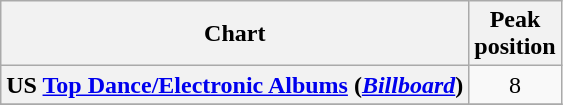<table class="wikitable plainrowheaders sortable" style="text-align:center;" border="1">
<tr>
<th scope="col">Chart</th>
<th scope="col">Peak<br>position</th>
</tr>
<tr>
<th scope="row">US <a href='#'>Top Dance/Electronic Albums</a> (<em><a href='#'>Billboard</a></em>)</th>
<td>8</td>
</tr>
<tr>
</tr>
</table>
